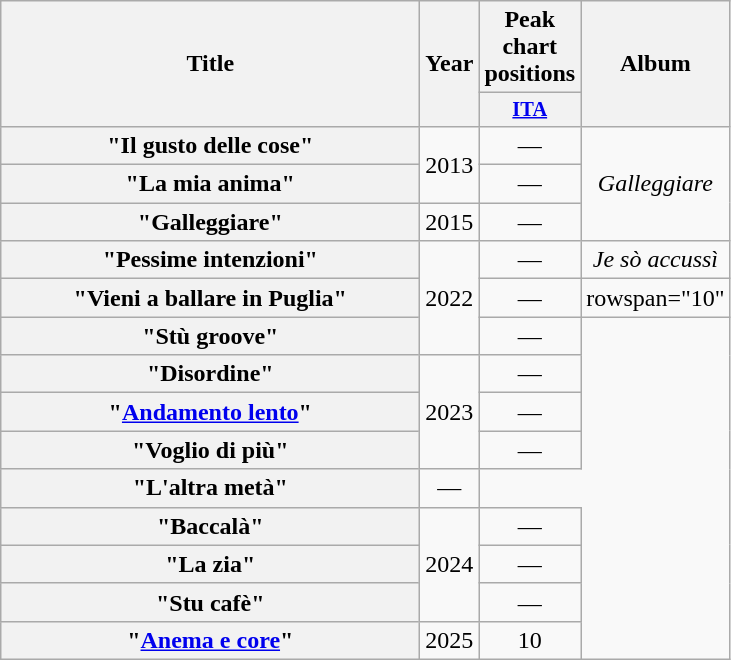<table class="wikitable plainrowheaders" style="text-align:center;">
<tr>
<th scope="col" rowspan="2" style="width:17em;">Title</th>
<th scope="col" rowspan="2">Year</th>
<th scope="col" colspan="1">Peak chart positions</th>
<th scope="col" rowspan="2">Album</th>
</tr>
<tr>
<th scope="col" style="width:3em;font-size:85%;"><a href='#'>ITA</a><br></th>
</tr>
<tr>
<th scope="row">"Il gusto delle cose"</th>
<td rowspan="2">2013</td>
<td>—</td>
<td rowspan="3"><em>Galleggiare</em></td>
</tr>
<tr>
<th scope="row">"La mia anima"</th>
<td>—</td>
</tr>
<tr>
<th scope="row">"Galleggiare"</th>
<td>2015</td>
<td>—</td>
</tr>
<tr>
<th scope="row">"Pessime intenzioni" <br> </th>
<td rowspan="3">2022</td>
<td>—</td>
<td><em>Je sò accussì</em></td>
</tr>
<tr>
<th scope="row">"Vieni a ballare in Puglia"</th>
<td>—</td>
<td>rowspan="10" </td>
</tr>
<tr>
<th scope="row">"Stù groove"</th>
<td>—</td>
</tr>
<tr>
<th scope="row">"Disordine" <br> </th>
<td rowspan="3">2023</td>
<td>—</td>
</tr>
<tr>
<th scope="row">"<a href='#'>Andamento lento</a>"</th>
<td>—</td>
</tr>
<tr>
<th scope="row">"Voglio di più" <br> </th>
<td>—</td>
</tr>
<tr>
<th scope="row">"L'altra metà" <br> </th>
<td>—</td>
</tr>
<tr>
<th scope="row">"Baccalà" <br> </th>
<td rowspan="3">2024</td>
<td>—</td>
</tr>
<tr>
<th scope="row">"La zia" <br> </th>
<td>—</td>
</tr>
<tr>
<th scope="row">"Stu cafè"</th>
<td>—</td>
</tr>
<tr>
<th scope="row">"<a href='#'>Anema e core</a>"</th>
<td>2025</td>
<td>10</td>
</tr>
</table>
